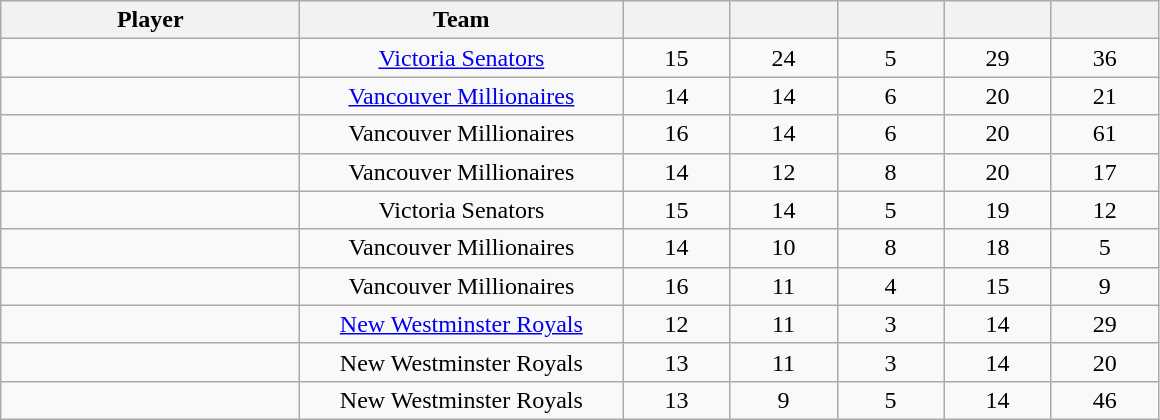<table class="wikitable sortable" style="text-align:center;">
<tr>
<th style="width: 12em;">Player</th>
<th style="width: 13em;">Team</th>
<th style="width: 4em;"></th>
<th style="width: 4em;"></th>
<th style="width: 4em;"></th>
<th style="width: 4em;"></th>
<th style="width: 4em;"></th>
</tr>
<tr>
<td align="left"></td>
<td><a href='#'>Victoria Senators</a></td>
<td>15</td>
<td>24</td>
<td>5</td>
<td>29</td>
<td>36</td>
</tr>
<tr>
<td align="left"></td>
<td><a href='#'>Vancouver Millionaires</a></td>
<td>14</td>
<td>14</td>
<td>6</td>
<td>20</td>
<td>21</td>
</tr>
<tr>
<td align="left"></td>
<td>Vancouver Millionaires</td>
<td>16</td>
<td>14</td>
<td>6</td>
<td>20</td>
<td>61</td>
</tr>
<tr>
<td align="left"></td>
<td>Vancouver Millionaires</td>
<td>14</td>
<td>12</td>
<td>8</td>
<td>20</td>
<td>17</td>
</tr>
<tr>
<td align="left"></td>
<td>Victoria Senators</td>
<td>15</td>
<td>14</td>
<td>5</td>
<td>19</td>
<td>12</td>
</tr>
<tr>
<td align="left"></td>
<td>Vancouver Millionaires</td>
<td>14</td>
<td>10</td>
<td>8</td>
<td>18</td>
<td>5</td>
</tr>
<tr>
<td align="left"></td>
<td>Vancouver Millionaires</td>
<td>16</td>
<td>11</td>
<td>4</td>
<td>15</td>
<td>9</td>
</tr>
<tr>
<td align="left"></td>
<td><a href='#'>New Westminster Royals</a></td>
<td>12</td>
<td>11</td>
<td>3</td>
<td>14</td>
<td>29</td>
</tr>
<tr>
<td align="left"></td>
<td>New Westminster Royals</td>
<td>13</td>
<td>11</td>
<td>3</td>
<td>14</td>
<td>20</td>
</tr>
<tr>
<td align="left"></td>
<td>New Westminster Royals</td>
<td>13</td>
<td>9</td>
<td>5</td>
<td>14</td>
<td>46</td>
</tr>
</table>
